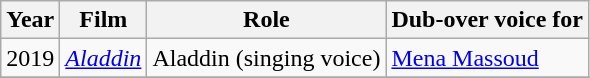<table class="wikitable sortable">
<tr>
<th>Year</th>
<th>Film</th>
<th>Role</th>
<th>Dub-over voice for</th>
</tr>
<tr>
<td>2019</td>
<td><em><a href='#'>Aladdin</a></em></td>
<td>Aladdin (singing voice)</td>
<td><a href='#'>Mena Massoud</a></td>
</tr>
<tr>
</tr>
</table>
